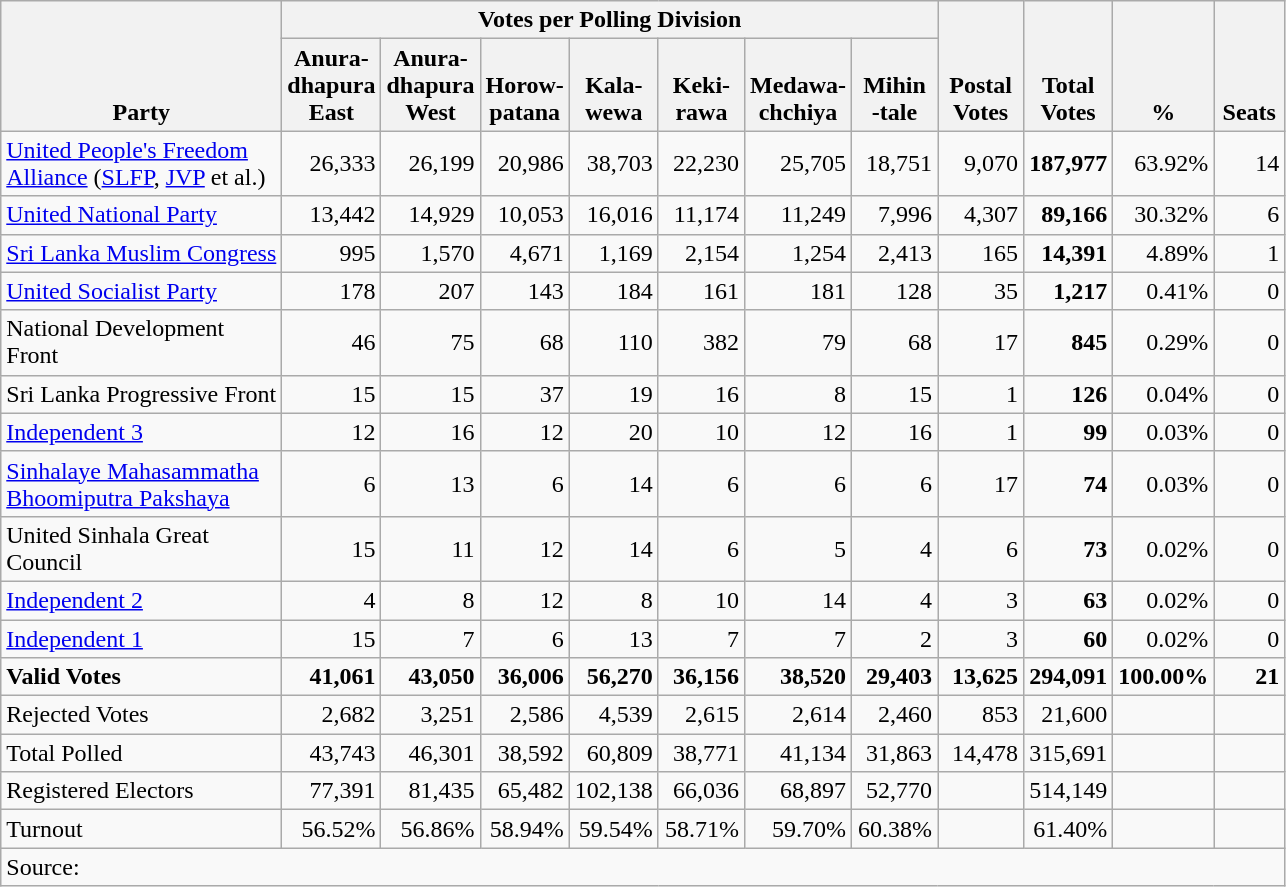<table class="wikitable" border="1" style="text-align:right;">
<tr>
<th align=left valign=bottom rowspan=2 width="180">Party</th>
<th colspan=7>Votes per Polling Division</th>
<th align=center valign=bottom rowspan=2 width="50">Postal<br>Votes</th>
<th align=center valign=bottom rowspan=2 width="50">Total Votes</th>
<th align=center valign=bottom rowspan=2 width="50">%</th>
<th align=center valign=bottom rowspan=2 width="40">Seats</th>
</tr>
<tr>
<th align=center valign=bottom width="50">Anura-<br>dhapura<br>East</th>
<th align=center valign=bottom width="50">Anura-<br>dhapura<br>West</th>
<th align=center valign=bottom width="50">Horow-<br>patana</th>
<th align=center valign=bottom width="50">Kala-<br>wewa</th>
<th align=center valign=bottom width="50">Keki-<br>rawa</th>
<th align=center valign=bottom width="50">Medawa-<br>chchiya</th>
<th align=center valign=bottom width="50">Mihin<br>-tale</th>
</tr>
<tr>
<td align=left><a href='#'>United People's Freedom Alliance</a> (<a href='#'>SLFP</a>, <a href='#'>JVP</a> et al.)</td>
<td>26,333</td>
<td>26,199</td>
<td>20,986</td>
<td>38,703</td>
<td>22,230</td>
<td>25,705</td>
<td>18,751</td>
<td>9,070</td>
<td><strong>187,977</strong></td>
<td>63.92%</td>
<td>14</td>
</tr>
<tr>
<td align=left><a href='#'>United National Party</a></td>
<td>13,442</td>
<td>14,929</td>
<td>10,053</td>
<td>16,016</td>
<td>11,174</td>
<td>11,249</td>
<td>7,996</td>
<td>4,307</td>
<td><strong>89,166</strong></td>
<td>30.32%</td>
<td>6</td>
</tr>
<tr>
<td align=left><a href='#'>Sri Lanka Muslim Congress</a></td>
<td>995</td>
<td>1,570</td>
<td>4,671</td>
<td>1,169</td>
<td>2,154</td>
<td>1,254</td>
<td>2,413</td>
<td>165</td>
<td><strong>14,391</strong></td>
<td>4.89%</td>
<td>1</td>
</tr>
<tr>
<td align=left><a href='#'>United Socialist Party</a></td>
<td>178</td>
<td>207</td>
<td>143</td>
<td>184</td>
<td>161</td>
<td>181</td>
<td>128</td>
<td>35</td>
<td><strong>1,217</strong></td>
<td>0.41%</td>
<td>0</td>
</tr>
<tr>
<td align=left>National Development Front</td>
<td>46</td>
<td>75</td>
<td>68</td>
<td>110</td>
<td>382</td>
<td>79</td>
<td>68</td>
<td>17</td>
<td><strong>845</strong></td>
<td>0.29%</td>
<td>0</td>
</tr>
<tr>
<td align=left>Sri Lanka Progressive Front</td>
<td>15</td>
<td>15</td>
<td>37</td>
<td>19</td>
<td>16</td>
<td>8</td>
<td>15</td>
<td>1</td>
<td><strong>126</strong></td>
<td>0.04%</td>
<td>0</td>
</tr>
<tr>
<td align=left><a href='#'>Independent 3</a></td>
<td>12</td>
<td>16</td>
<td>12</td>
<td>20</td>
<td>10</td>
<td>12</td>
<td>16</td>
<td>1</td>
<td><strong>99</strong></td>
<td>0.03%</td>
<td>0</td>
</tr>
<tr>
<td align=left><a href='#'>Sinhalaye Mahasammatha Bhoomiputra Pakshaya</a></td>
<td>6</td>
<td>13</td>
<td>6</td>
<td>14</td>
<td>6</td>
<td>6</td>
<td>6</td>
<td>17</td>
<td><strong>74</strong></td>
<td>0.03%</td>
<td>0</td>
</tr>
<tr>
<td align=left>United Sinhala Great Council</td>
<td>15</td>
<td>11</td>
<td>12</td>
<td>14</td>
<td>6</td>
<td>5</td>
<td>4</td>
<td>6</td>
<td><strong>73</strong></td>
<td>0.02%</td>
<td>0</td>
</tr>
<tr>
<td align=left><a href='#'>Independent 2</a></td>
<td>4</td>
<td>8</td>
<td>12</td>
<td>8</td>
<td>10</td>
<td>14</td>
<td>4</td>
<td>3</td>
<td><strong>63</strong></td>
<td>0.02%</td>
<td>0</td>
</tr>
<tr>
<td align=left><a href='#'>Independent 1</a></td>
<td>15</td>
<td>7</td>
<td>6</td>
<td>13</td>
<td>7</td>
<td>7</td>
<td>2</td>
<td>3</td>
<td><strong>60</strong></td>
<td>0.02%</td>
<td>0</td>
</tr>
<tr>
<td align=left><strong>Valid Votes</strong></td>
<td><strong>41,061</strong></td>
<td><strong>43,050</strong></td>
<td><strong>36,006</strong></td>
<td><strong>56,270</strong></td>
<td><strong>36,156</strong></td>
<td><strong>38,520</strong></td>
<td><strong>29,403</strong></td>
<td><strong>13,625</strong></td>
<td><strong>294,091</strong></td>
<td><strong>100.00%</strong></td>
<td><strong>21</strong></td>
</tr>
<tr>
<td align=left>Rejected Votes</td>
<td>2,682</td>
<td>3,251</td>
<td>2,586</td>
<td>4,539</td>
<td>2,615</td>
<td>2,614</td>
<td>2,460</td>
<td>853</td>
<td>21,600</td>
<td></td>
<td></td>
</tr>
<tr>
<td align=left>Total Polled</td>
<td>43,743</td>
<td>46,301</td>
<td>38,592</td>
<td>60,809</td>
<td>38,771</td>
<td>41,134</td>
<td>31,863</td>
<td>14,478</td>
<td>315,691</td>
<td></td>
<td></td>
</tr>
<tr>
<td align=left>Registered Electors</td>
<td>77,391</td>
<td>81,435</td>
<td>65,482</td>
<td>102,138</td>
<td>66,036</td>
<td>68,897</td>
<td>52,770</td>
<td></td>
<td>514,149</td>
<td></td>
<td></td>
</tr>
<tr>
<td align=left>Turnout</td>
<td>56.52%</td>
<td>56.86%</td>
<td>58.94%</td>
<td>59.54%</td>
<td>58.71%</td>
<td>59.70%</td>
<td>60.38%</td>
<td></td>
<td>61.40%</td>
<td></td>
<td></td>
</tr>
<tr>
<td align=left colspan=13>Source:</td>
</tr>
</table>
